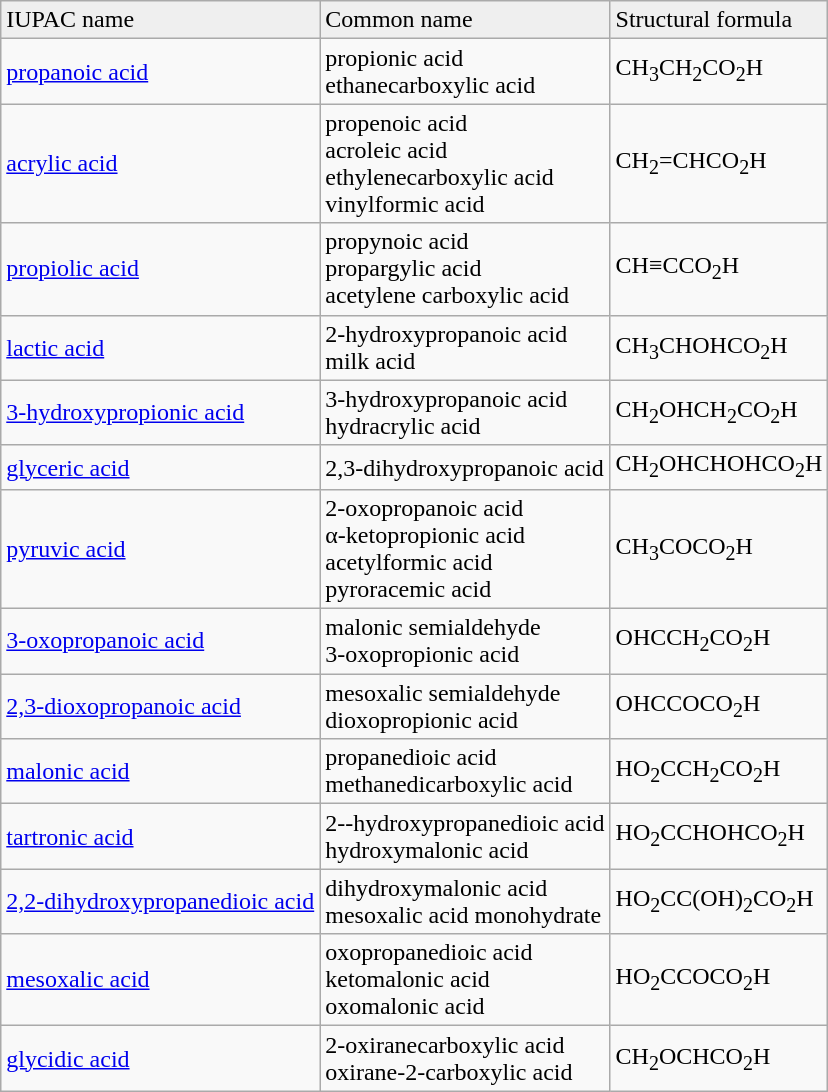<table class="wikitable">
<tr bgcolor="#efefef">
<td>IUPAC name</td>
<td>Common name</td>
<td>Structural formula</td>
</tr>
<tr>
<td><a href='#'>propanoic acid</a></td>
<td>propionic acid<br>ethanecarboxylic acid</td>
<td>CH<sub>3</sub>CH<sub>2</sub>CO<sub>2</sub>H</td>
</tr>
<tr>
<td><a href='#'>acrylic acid</a></td>
<td>propenoic acid<br>acroleic acid<br>ethylenecarboxylic acid<br>vinylformic acid</td>
<td>CH<sub>2</sub>=CHCO<sub>2</sub>H</td>
</tr>
<tr>
<td><a href='#'>propiolic acid</a></td>
<td>propynoic acid<br>propargylic acid<br>acetylene carboxylic acid</td>
<td>CH≡CCO<sub>2</sub>H</td>
</tr>
<tr>
<td><a href='#'>lactic acid</a></td>
<td>2-hydroxypropanoic acid<br>milk acid</td>
<td>CH<sub>3</sub>CHOHCO<sub>2</sub>H</td>
</tr>
<tr>
<td><a href='#'>3-hydroxypropionic acid</a></td>
<td>3-hydroxypropanoic acid<br>hydracrylic acid</td>
<td>CH<sub>2</sub>OHCH<sub>2</sub>CO<sub>2</sub>H</td>
</tr>
<tr>
<td><a href='#'>glyceric acid</a></td>
<td>2,3-dihydroxypropanoic acid</td>
<td>CH<sub>2</sub>OHCHOHCO<sub>2</sub>H</td>
</tr>
<tr>
<td><a href='#'>pyruvic acid</a></td>
<td>2-oxopropanoic acid<br>α-ketopropionic acid<br>acetylformic acid<br>pyroracemic acid</td>
<td>CH<sub>3</sub>COCO<sub>2</sub>H</td>
</tr>
<tr>
<td><a href='#'>3-oxopropanoic acid</a></td>
<td>malonic semialdehyde<br>3-oxopropionic acid</td>
<td>OHCCH<sub>2</sub>CO<sub>2</sub>H</td>
</tr>
<tr>
<td><a href='#'>2,3-dioxopropanoic acid</a></td>
<td>mesoxalic semialdehyde<br>dioxopropionic acid</td>
<td>OHCCOCO<sub>2</sub>H</td>
</tr>
<tr>
<td><a href='#'>malonic acid</a></td>
<td>propanedioic acid <br>methanedicarboxylic acid</td>
<td>HO<sub>2</sub>CCH<sub>2</sub>CO<sub>2</sub>H</td>
</tr>
<tr>
<td><a href='#'>tartronic acid</a></td>
<td>2--hydroxypropanedioic acid<br>hydroxymalonic acid</td>
<td>HO<sub>2</sub>CCHOHCO<sub>2</sub>H</td>
</tr>
<tr>
<td><a href='#'>2,2-dihydroxypropanedioic acid</a></td>
<td>dihydroxymalonic acid<br>mesoxalic acid monohydrate</td>
<td>HO<sub>2</sub>CC(OH)<sub>2</sub>CO<sub>2</sub>H</td>
</tr>
<tr>
<td><a href='#'>mesoxalic acid</a></td>
<td>oxopropanedioic acid<br>ketomalonic acid<br>oxomalonic acid</td>
<td>HO<sub>2</sub>CCOCO<sub>2</sub>H</td>
</tr>
<tr>
<td><a href='#'>glycidic acid</a></td>
<td>2-oxiranecarboxylic acid<br>oxirane-2-carboxylic acid</td>
<td>CH<sub>2</sub>OCHCO<sub>2</sub>H</td>
</tr>
</table>
